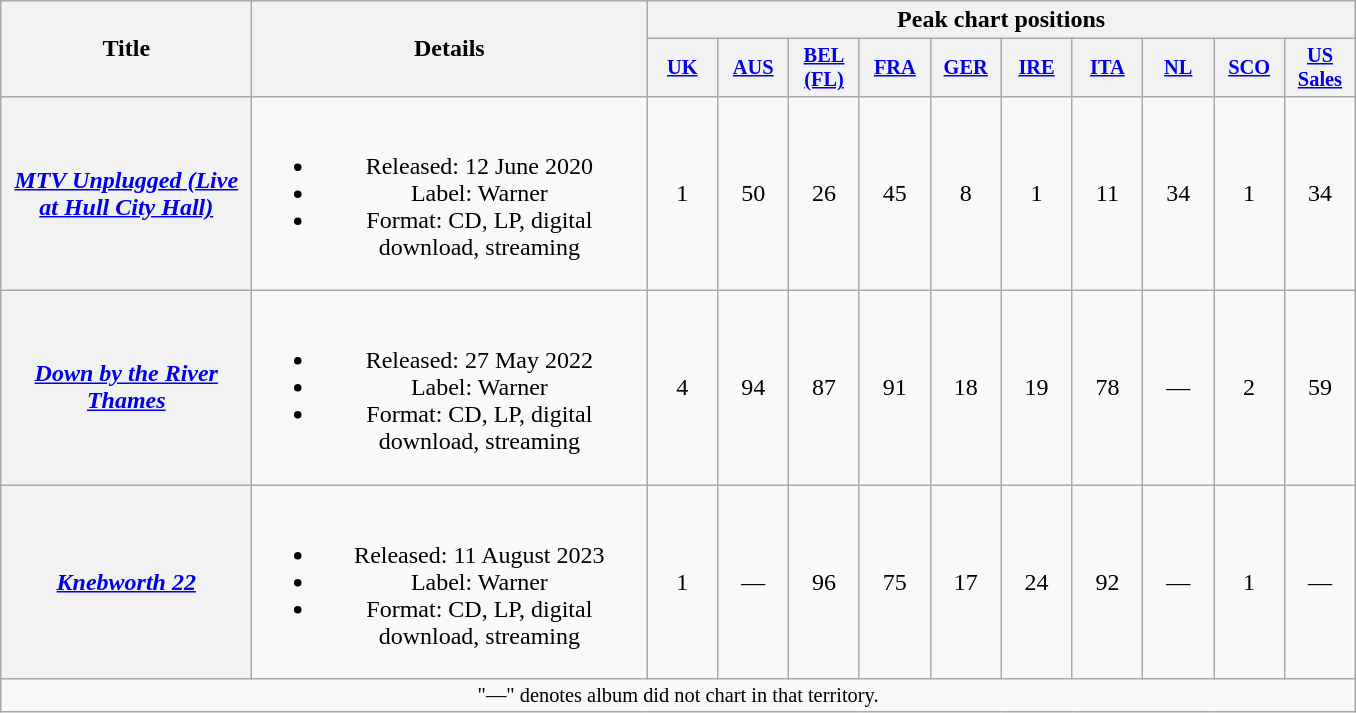<table class="wikitable plainrowheaders" style="text-align:center;">
<tr>
<th scope="col" rowspan="2" style="width:10em;">Title</th>
<th scope="col" rowspan="2" style="width:16em;">Details</th>
<th scope="col" colspan="10">Peak chart positions</th>
</tr>
<tr>
<th scope="col" style="width:3em;font-size:85%;"><a href='#'>UK</a><br></th>
<th scope="col" style="width:3em;font-size:85%;"><a href='#'>AUS</a><br></th>
<th scope="col" style="width:3em;font-size:85%;"><a href='#'>BEL<br>(FL)</a><br></th>
<th scope="col" style="width:3em;font-size:85%;"><a href='#'>FRA</a><br></th>
<th scope="col" style="width:3em;font-size:85%;"><a href='#'>GER</a><br></th>
<th scope="col" style="width:3em;font-size:85%;"><a href='#'>IRE</a><br></th>
<th scope="col" style="width:3em;font-size:85%;"><a href='#'>ITA</a><br></th>
<th scope="col" style="width:3em;font-size:85%;"><a href='#'>NL</a><br></th>
<th scope="col" style="width:3em;font-size:85%;"><a href='#'>SCO</a><br></th>
<th scope="col" style="width:3em;font-size:85%;"><a href='#'>US<br>Sales</a><br></th>
</tr>
<tr>
<th scope="row"><em><a href='#'>MTV Unplugged (Live at Hull City Hall)</a></em></th>
<td><br><ul><li>Released: 12 June 2020</li><li>Label: Warner</li><li>Format: CD, LP, digital download, streaming</li></ul></td>
<td>1</td>
<td>50</td>
<td>26</td>
<td>45</td>
<td>8</td>
<td>1</td>
<td>11</td>
<td>34</td>
<td>1</td>
<td>34</td>
</tr>
<tr>
<th scope="row"><em><a href='#'>Down by the River Thames</a></em></th>
<td><br><ul><li>Released: 27 May 2022</li><li>Label: Warner</li><li>Format: CD, LP, digital download, streaming</li></ul></td>
<td>4</td>
<td>94</td>
<td>87</td>
<td>91</td>
<td>18</td>
<td>19</td>
<td>78</td>
<td>—</td>
<td>2</td>
<td>59</td>
</tr>
<tr>
<th scope="row"><em><a href='#'>Knebworth 22</a></em></th>
<td><br><ul><li>Released: 11 August 2023</li><li>Label: Warner</li><li>Format: CD, LP, digital download, streaming</li></ul></td>
<td>1</td>
<td>—</td>
<td>96</td>
<td>75<br></td>
<td>17</td>
<td>24<br></td>
<td>92<br></td>
<td>—</td>
<td>1</td>
<td>—</td>
</tr>
<tr>
<td colspan="12" style="font-size:85%">"—" denotes album did not chart in that territory.</td>
</tr>
</table>
